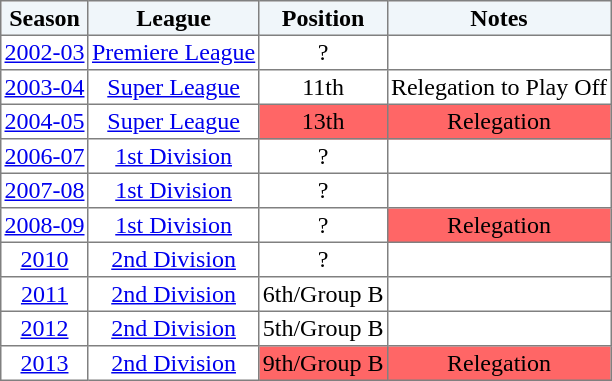<table border="1" cellpadding="2" style="border-collapse:collapse; text-align:center; font-size:normal;">
<tr style="background:#f0f6fa;">
<th>Season</th>
<th>League</th>
<th>Position</th>
<th>Notes</th>
</tr>
<tr>
<td><a href='#'>2002-03</a></td>
<td><a href='#'>Premiere League</a></td>
<td>?</td>
<td></td>
</tr>
<tr>
<td><a href='#'>2003-04</a></td>
<td><a href='#'>Super League</a></td>
<td>11th</td>
<td>Relegation to Play Off</td>
</tr>
<tr>
<td><a href='#'>2004-05</a></td>
<td><a href='#'>Super League</a></td>
<td bgcolor=FF6666>13th</td>
<td bgcolor=FF6666>Relegation</td>
</tr>
<tr>
<td><a href='#'>2006-07</a></td>
<td><a href='#'>1st Division</a></td>
<td>?</td>
<td></td>
</tr>
<tr>
<td><a href='#'>2007-08</a></td>
<td><a href='#'>1st Division</a></td>
<td>?</td>
<td></td>
</tr>
<tr>
<td><a href='#'>2008-09</a></td>
<td><a href='#'>1st Division</a></td>
<td>?</td>
<td bgcolor=FF6666>Relegation</td>
</tr>
<tr>
<td><a href='#'>2010</a></td>
<td><a href='#'>2nd Division</a></td>
<td>?</td>
<td></td>
</tr>
<tr>
<td><a href='#'>2011</a></td>
<td><a href='#'>2nd Division</a></td>
<td>6th/Group B</td>
<td></td>
</tr>
<tr>
<td><a href='#'>2012</a></td>
<td><a href='#'>2nd Division</a></td>
<td>5th/Group B</td>
<td></td>
</tr>
<tr>
<td><a href='#'>2013</a></td>
<td><a href='#'>2nd Division</a></td>
<td bgcolor=FF6666>9th/Group B</td>
<td bgcolor=FF6666>Relegation</td>
</tr>
</table>
